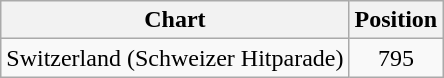<table class="wikitable sortable">
<tr>
<th>Chart</th>
<th>Position</th>
</tr>
<tr>
<td>Switzerland (Schweizer Hitparade)</td>
<td style="text-align:center;">795</td>
</tr>
</table>
